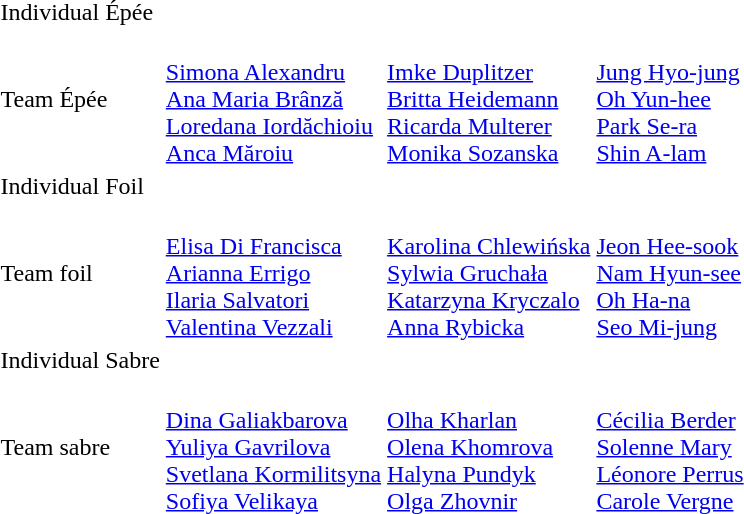<table>
<tr>
<td>Individual Épée <br></td>
<td></td>
<td></td>
<td> <br> </td>
</tr>
<tr>
<td>Team Épée <br></td>
<td><br><a href='#'>Simona Alexandru</a><br><a href='#'>Ana Maria Brânză</a><br><a href='#'>Loredana Iordăchioiu</a><br><a href='#'>Anca Măroiu</a></td>
<td><br><a href='#'>Imke Duplitzer</a><br><a href='#'>Britta Heidemann</a><br><a href='#'>Ricarda Multerer</a><br><a href='#'>Monika Sozanska</a></td>
<td><br><a href='#'>Jung Hyo-jung</a><br><a href='#'>Oh Yun-hee</a><br><a href='#'>Park Se-ra</a><br><a href='#'>Shin A-lam</a></td>
</tr>
<tr>
<td>Individual Foil <br></td>
<td></td>
<td></td>
<td> <br> </td>
</tr>
<tr>
<td>Team foil<br></td>
<td><br><a href='#'>Elisa Di Francisca</a><br><a href='#'>Arianna Errigo</a><br><a href='#'>Ilaria Salvatori</a><br><a href='#'>Valentina Vezzali</a></td>
<td><br><a href='#'>Karolina Chlewińska</a><br><a href='#'>Sylwia Gruchała</a><br><a href='#'>Katarzyna Kryczalo</a><br><a href='#'>Anna Rybicka</a></td>
<td><br><a href='#'>Jeon Hee-sook</a><br><a href='#'>Nam Hyun-see</a><br><a href='#'>Oh Ha-na</a><br><a href='#'>Seo Mi-jung</a></td>
</tr>
<tr>
<td>Individual Sabre <br></td>
<td></td>
<td></td>
<td> <br> </td>
</tr>
<tr>
<td>Team sabre <br></td>
<td><br><a href='#'>Dina Galiakbarova</a><br><a href='#'>Yuliya Gavrilova</a><br><a href='#'>Svetlana Kormilitsyna</a><br><a href='#'>Sofiya Velikaya</a></td>
<td><br><a href='#'>Olha Kharlan</a><br><a href='#'>Olena Khomrova</a><br><a href='#'>Halyna Pundyk</a><br><a href='#'>Olga Zhovnir</a></td>
<td><br><a href='#'>Cécilia Berder</a><br><a href='#'>Solenne Mary</a><br><a href='#'>Léonore Perrus</a><br><a href='#'>Carole Vergne</a></td>
</tr>
</table>
